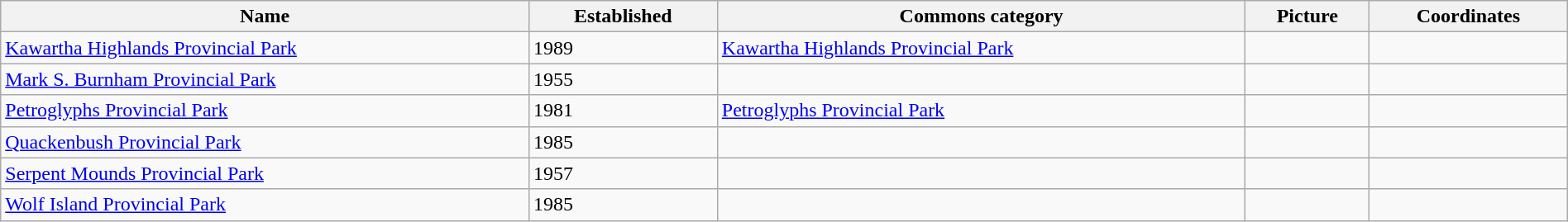<table class='wikitable sortable' style='width:100%'>
<tr>
<th>Name</th>
<th>Established</th>
<th>Commons category</th>
<th>Picture</th>
<th>Coordinates</th>
</tr>
<tr>
<td><a href='#'>Kawartha Highlands Provincial Park</a></td>
<td>1989</td>
<td><a href='#'>Kawartha Highlands Provincial Park</a></td>
<td></td>
<td></td>
</tr>
<tr>
<td><a href='#'>Mark S. Burnham Provincial Park</a></td>
<td>1955</td>
<td></td>
<td></td>
<td></td>
</tr>
<tr>
<td><a href='#'>Petroglyphs Provincial Park</a></td>
<td>1981</td>
<td><a href='#'>Petroglyphs Provincial Park</a></td>
<td></td>
<td></td>
</tr>
<tr>
<td><a href='#'>Quackenbush Provincial Park</a></td>
<td>1985</td>
<td></td>
<td></td>
<td></td>
</tr>
<tr>
<td><a href='#'>Serpent Mounds Provincial Park</a></td>
<td>1957</td>
<td></td>
<td></td>
<td></td>
</tr>
<tr>
<td><a href='#'>Wolf Island Provincial Park</a></td>
<td>1985</td>
<td></td>
<td></td>
<td></td>
</tr>
</table>
